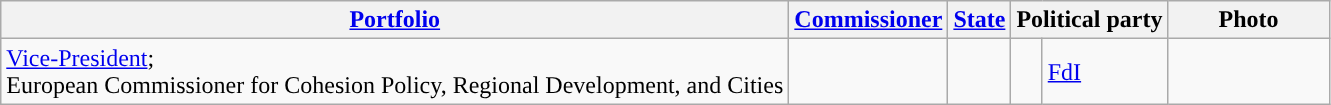<table class="wikitable sortable" style="border-collapse:collapse; border:#555">
<tr>
<th bgcolor="#99badd"><a href='#'>Portfolio</a></th>
<th bgcolor="#99badd"><a href='#'>Commissioner</a></th>
<th bgcolor="#99badd"><a href='#'>State</a></th>
<th colspan=2 bgcolor="#99badd">Political party</th>
<th width="100" class="unsortable" bgcolor="#99badd">Photo</th>
</tr>
<tr>
<td><a href='#'>Vice-President</a>;<br>European Commissioner for Cohesion Policy, Regional Development, and Cities</td>
<td></td>
<td></td>
<td style="background-color:"></td>
<td><a href='#'>FdI</a></td>
<td></td>
</tr>
</table>
